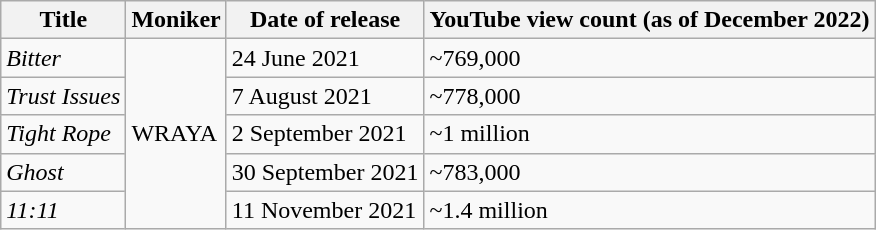<table class="wikitable">
<tr>
<th>Title</th>
<th>Moniker</th>
<th>Date of release</th>
<th>YouTube view count (as of December 2022)</th>
</tr>
<tr>
<td><em>Bitter</em></td>
<td rowspan="5">WRAYA</td>
<td>24 June 2021</td>
<td>~769,000</td>
</tr>
<tr>
<td><em>Trust Issues</em></td>
<td>7 August 2021</td>
<td>~778,000</td>
</tr>
<tr>
<td><em>Tight Rope</em></td>
<td>2 September 2021</td>
<td>~1 million</td>
</tr>
<tr>
<td><em>Ghost</em></td>
<td>30 September 2021</td>
<td>~783,000</td>
</tr>
<tr>
<td><em>11:11</em></td>
<td>11 November 2021</td>
<td>~1.4 million</td>
</tr>
</table>
